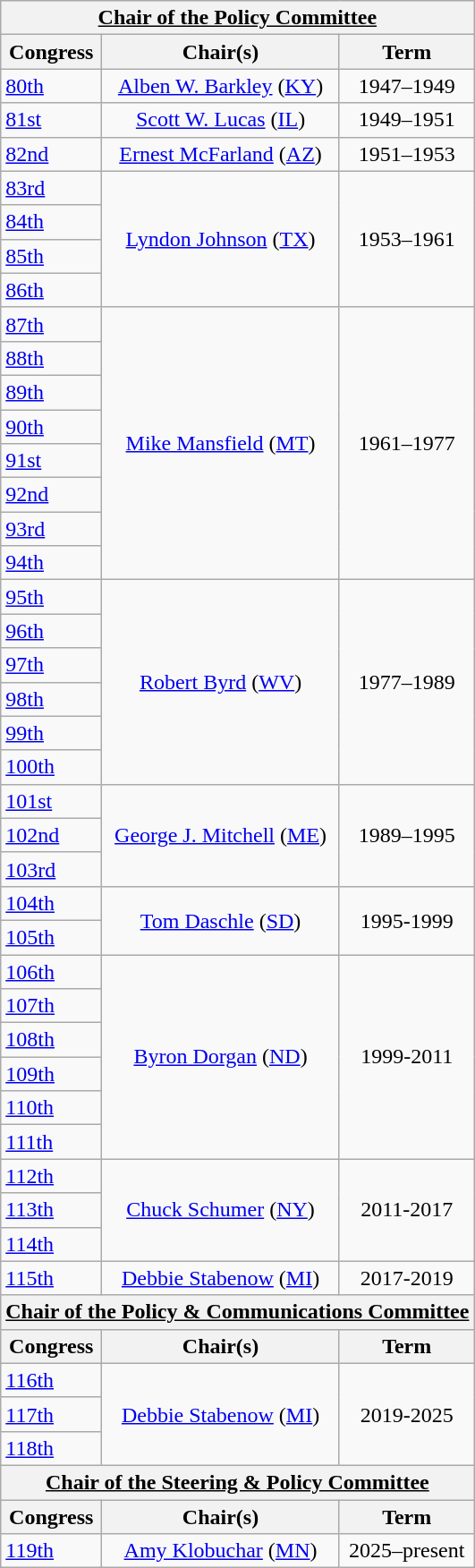<table class="wikitable">
<tr>
<th colspan=3><u>Chair of the Policy Committee</u></th>
</tr>
<tr>
<th align=center>Congress</th>
<th>Chair(s)</th>
<th>Term</th>
</tr>
<tr>
<td><a href='#'>80th</a></td>
<td align=center><a href='#'>Alben W. Barkley</a> (<a href='#'>KY</a>)</td>
<td align=center>1947–1949</td>
</tr>
<tr>
<td><a href='#'>81st</a></td>
<td align=center><a href='#'>Scott W. Lucas</a> (<a href='#'>IL</a>)</td>
<td align=center>1949–1951</td>
</tr>
<tr>
<td><a href='#'>82nd</a></td>
<td align=center><a href='#'>Ernest McFarland</a> (<a href='#'>AZ</a>)</td>
<td align=center>1951–1953</td>
</tr>
<tr>
<td><a href='#'>83rd</a></td>
<td rowspan=4 align=center><a href='#'>Lyndon Johnson</a> (<a href='#'>TX</a>)</td>
<td rowspan=4 align=center>1953–1961</td>
</tr>
<tr>
<td><a href='#'>84th</a></td>
</tr>
<tr>
<td><a href='#'>85th</a></td>
</tr>
<tr>
<td><a href='#'>86th</a></td>
</tr>
<tr>
<td><a href='#'>87th</a></td>
<td rowspan=8 align=center><a href='#'>Mike Mansfield</a> (<a href='#'>MT</a>)</td>
<td rowspan=8 align=center>1961–1977</td>
</tr>
<tr>
<td><a href='#'>88th</a></td>
</tr>
<tr>
<td><a href='#'>89th</a></td>
</tr>
<tr>
<td><a href='#'>90th</a></td>
</tr>
<tr>
<td><a href='#'>91st</a></td>
</tr>
<tr>
<td><a href='#'>92nd</a></td>
</tr>
<tr>
<td><a href='#'>93rd</a></td>
</tr>
<tr>
<td><a href='#'>94th</a></td>
</tr>
<tr>
<td><a href='#'>95th</a></td>
<td rowspan=6 align=center><a href='#'>Robert Byrd</a> (<a href='#'>WV</a>)</td>
<td rowspan=6 align=center>1977–1989</td>
</tr>
<tr>
<td><a href='#'>96th</a></td>
</tr>
<tr>
<td><a href='#'>97th</a></td>
</tr>
<tr>
<td><a href='#'>98th</a></td>
</tr>
<tr>
<td><a href='#'>99th</a></td>
</tr>
<tr>
<td><a href='#'>100th</a></td>
</tr>
<tr>
<td><a href='#'>101st</a></td>
<td rowspan=3 align=center><a href='#'>George J. Mitchell</a> (<a href='#'>ME</a>)</td>
<td rowspan=3 align=center>1989–1995</td>
</tr>
<tr>
<td><a href='#'>102nd</a></td>
</tr>
<tr>
<td><a href='#'>103rd</a></td>
</tr>
<tr>
<td><a href='#'>104th</a></td>
<td rowspan=2 align=center><a href='#'>Tom Daschle</a> (<a href='#'>SD</a>)</td>
<td rowspan=2 align=center>1995-1999</td>
</tr>
<tr>
<td><a href='#'>105th</a></td>
</tr>
<tr>
<td><a href='#'>106th</a></td>
<td rowspan=6 align=center><a href='#'>Byron Dorgan</a> (<a href='#'>ND</a>)</td>
<td rowspan=6 align=center>1999-2011</td>
</tr>
<tr>
<td><a href='#'>107th</a></td>
</tr>
<tr>
<td><a href='#'>108th</a></td>
</tr>
<tr>
<td><a href='#'>109th</a></td>
</tr>
<tr>
<td><a href='#'>110th</a></td>
</tr>
<tr>
<td><a href='#'>111th</a></td>
</tr>
<tr>
<td><a href='#'>112th</a></td>
<td rowspan=3 align=center><a href='#'>Chuck Schumer</a> (<a href='#'>NY</a>)</td>
<td rowspan=3 align=center>2011-2017</td>
</tr>
<tr>
<td><a href='#'>113th</a></td>
</tr>
<tr>
<td><a href='#'>114th</a></td>
</tr>
<tr>
<td><a href='#'>115th</a></td>
<td align=center><a href='#'>Debbie Stabenow</a> (<a href='#'>MI</a>)</td>
<td align=center>2017-2019</td>
</tr>
<tr>
<th colspan=3><u>Chair of the Policy & Communications Committee</u></th>
</tr>
<tr>
<th>Congress</th>
<th>Chair(s)</th>
<th>Term</th>
</tr>
<tr>
<td><a href='#'>116th</a></td>
<td rowspan=3 align=center><a href='#'>Debbie Stabenow</a> (<a href='#'>MI</a>)</td>
<td rowspan=3 align=center>2019-2025</td>
</tr>
<tr>
<td><a href='#'>117th</a></td>
</tr>
<tr>
<td><a href='#'>118th</a></td>
</tr>
<tr>
<th colspan=3><u>Chair of the Steering & Policy Committee</u></th>
</tr>
<tr>
<th>Congress</th>
<th>Chair(s)</th>
<th>Term</th>
</tr>
<tr>
<td><a href='#'>119th</a></td>
<td align=center><a href='#'>Amy Klobuchar</a> (<a href='#'>MN</a>)</td>
<td align=center>2025–present</td>
</tr>
</table>
